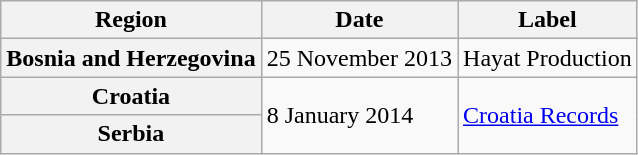<table class="wikitable plainrowheaders">
<tr>
<th scope="col">Region</th>
<th scope="col">Date</th>
<th scope="col">Label</th>
</tr>
<tr>
<th scope="row">Bosnia and Herzegovina</th>
<td>25 November 2013</td>
<td>Hayat Production</td>
</tr>
<tr>
<th scope="row">Croatia</th>
<td rowspan="2">8 January 2014</td>
<td rowspan="2"><a href='#'>Croatia Records</a></td>
</tr>
<tr>
<th scope="row">Serbia</th>
</tr>
</table>
